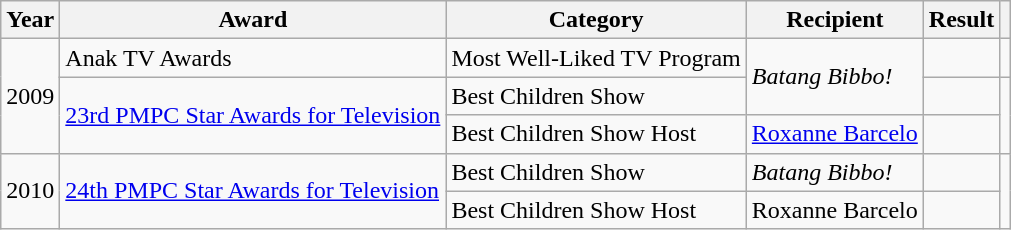<table class="wikitable">
<tr>
<th>Year</th>
<th>Award</th>
<th>Category</th>
<th>Recipient</th>
<th>Result</th>
<th></th>
</tr>
<tr>
<td rowspan=3>2009</td>
<td>Anak TV Awards</td>
<td>Most Well-Liked TV Program</td>
<td rowspan=2><em>Batang Bibbo!</em></td>
<td></td>
<td></td>
</tr>
<tr>
<td rowspan=2><a href='#'>23rd PMPC Star Awards for Television</a></td>
<td>Best Children Show</td>
<td></td>
<td rowspan=2></td>
</tr>
<tr>
<td>Best Children Show Host</td>
<td><a href='#'>Roxanne Barcelo</a></td>
<td></td>
</tr>
<tr>
<td rowspan=2>2010</td>
<td rowspan=2><a href='#'>24th PMPC Star Awards for Television</a></td>
<td>Best Children Show</td>
<td><em>Batang Bibbo!</em></td>
<td></td>
<td rowspan=2></td>
</tr>
<tr>
<td>Best Children Show Host</td>
<td>Roxanne Barcelo</td>
<td></td>
</tr>
</table>
